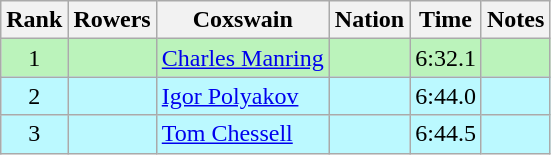<table class="wikitable sortable" style="text-align:center">
<tr>
<th>Rank</th>
<th>Rowers</th>
<th>Coxswain</th>
<th>Nation</th>
<th>Time</th>
<th>Notes</th>
</tr>
<tr bgcolor=bbf3bb>
<td>1</td>
<td></td>
<td align=left><a href='#'>Charles Manring</a></td>
<td align=left></td>
<td>6:32.1</td>
<td></td>
</tr>
<tr bgcolor=bbf9ff>
<td>2</td>
<td></td>
<td align=left><a href='#'>Igor Polyakov</a></td>
<td align=left></td>
<td>6:44.0</td>
<td></td>
</tr>
<tr bgcolor=bbf9ff>
<td>3</td>
<td></td>
<td align=left><a href='#'>Tom Chessell</a></td>
<td align=left></td>
<td>6:44.5</td>
<td></td>
</tr>
</table>
